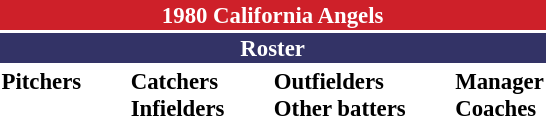<table class="toccolours" style="font-size: 95%;">
<tr>
<th colspan="10" style="background-color: #CE2029; color: white; text-align: center;">1980 California Angels</th>
</tr>
<tr>
<td colspan="10" style="background-color:#333366; color: white; text-align: center;"><strong>Roster</strong></td>
</tr>
<tr>
<td valign="top"><strong>Pitchers</strong><br>















</td>
<td width="25px"></td>
<td valign="top"><strong>Catchers</strong><br>




<strong>Infielders</strong>








</td>
<td width="25px"></td>
<td valign="top"><strong>Outfielders</strong><br>








<strong>Other batters</strong>
</td>
<td width="25px"></td>
<td valign="top"><strong>Manager</strong><br>
<strong>Coaches</strong>




</td>
</tr>
</table>
